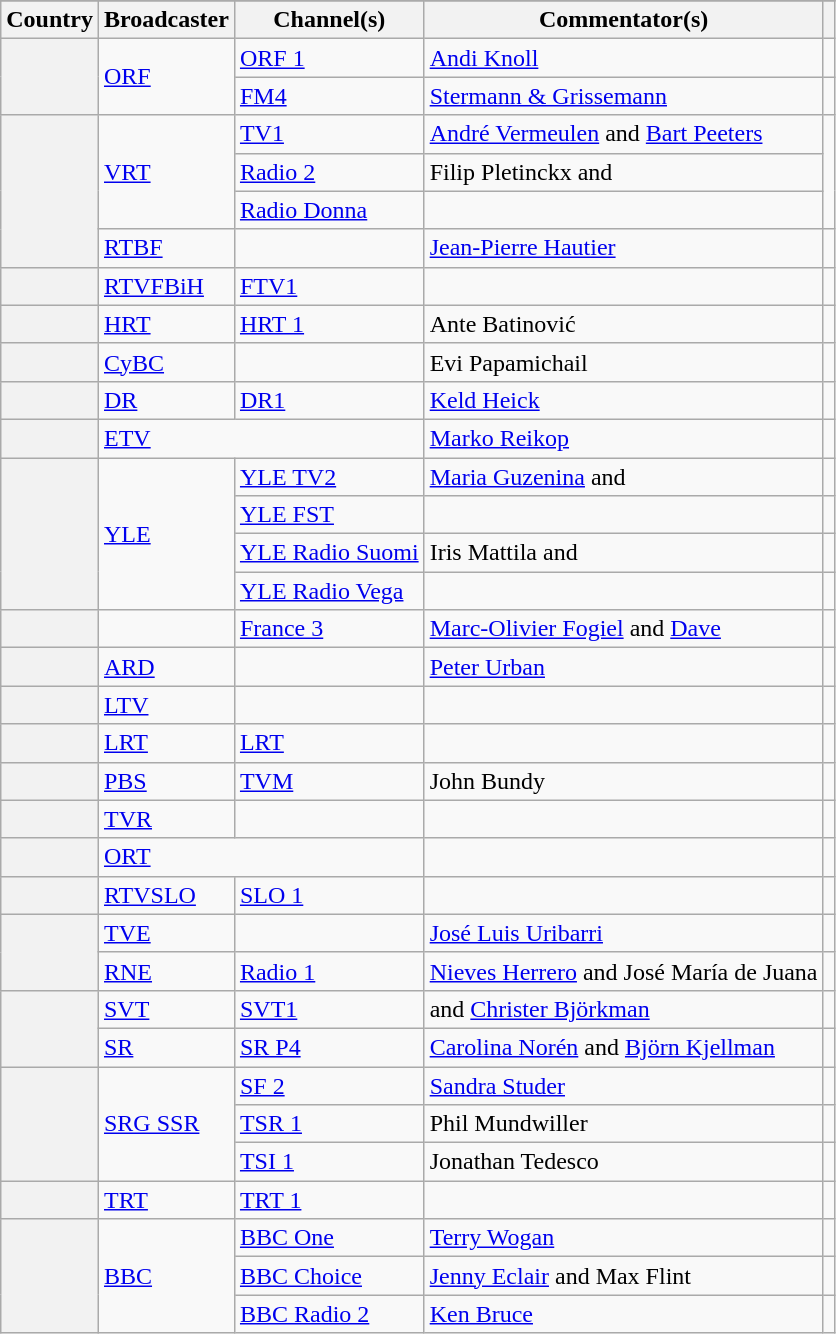<table class="wikitable plainrowheaders">
<tr>
</tr>
<tr>
<th scope="col">Country</th>
<th scope="col">Broadcaster</th>
<th scope="col">Channel(s)</th>
<th scope="col">Commentator(s)</th>
<th scope="col"></th>
</tr>
<tr>
<th scope="rowgroup" rowspan="2"></th>
<td rowspan="2"><a href='#'>ORF</a></td>
<td><a href='#'>ORF 1</a></td>
<td><a href='#'>Andi Knoll</a></td>
<td style="text-align:center"></td>
</tr>
<tr>
<td><a href='#'>FM4</a></td>
<td><a href='#'>Stermann & Grissemann</a></td>
<td style="text-align:center"></td>
</tr>
<tr>
<th scope="rowgroup" rowspan="4"></th>
<td rowspan="3"><a href='#'>VRT</a></td>
<td><a href='#'>TV1</a></td>
<td><a href='#'>André Vermeulen</a> and <a href='#'>Bart Peeters</a></td>
<td style="text-align:center" rowspan="3"></td>
</tr>
<tr>
<td><a href='#'>Radio 2</a></td>
<td>Filip Pletinckx and </td>
</tr>
<tr>
<td><a href='#'>Radio Donna</a></td>
<td></td>
</tr>
<tr>
<td><a href='#'>RTBF</a></td>
<td></td>
<td><a href='#'>Jean-Pierre Hautier</a></td>
<td style="text-align:center"></td>
</tr>
<tr>
<th scope="row"></th>
<td><a href='#'>RTVFBiH</a></td>
<td><a href='#'>FTV1</a></td>
<td></td>
<td style="text-align:center"></td>
</tr>
<tr>
<th scope="row"></th>
<td><a href='#'>HRT</a></td>
<td><a href='#'>HRT 1</a></td>
<td>Ante Batinović</td>
<td style="text-align:center"></td>
</tr>
<tr>
<th scope="row"></th>
<td><a href='#'>CyBC</a></td>
<td></td>
<td>Evi Papamichail</td>
<td style="text-align:center"></td>
</tr>
<tr>
<th scope="row"></th>
<td><a href='#'>DR</a></td>
<td><a href='#'>DR1</a></td>
<td><a href='#'>Keld Heick</a></td>
<td style="text-align:center"></td>
</tr>
<tr>
<th scope="row"></th>
<td colspan="2"><a href='#'>ETV</a></td>
<td><a href='#'>Marko Reikop</a></td>
<td style="text-align:center"></td>
</tr>
<tr>
<th scope="rowgroup" rowspan="4"></th>
<td rowspan="4"><a href='#'>YLE</a></td>
<td><a href='#'>YLE TV2</a></td>
<td><a href='#'>Maria Guzenina</a> and </td>
<td style="text-align:center"></td>
</tr>
<tr>
<td><a href='#'>YLE FST</a></td>
<td></td>
<td style="text-align:center"></td>
</tr>
<tr>
<td><a href='#'>YLE Radio Suomi</a></td>
<td>Iris Mattila and </td>
<td style="text-align:center"></td>
</tr>
<tr>
<td><a href='#'>YLE Radio Vega</a></td>
<td></td>
<td style="text-align:center"></td>
</tr>
<tr>
<th scope="row"></th>
<td></td>
<td><a href='#'>France 3</a></td>
<td><a href='#'>Marc-Olivier Fogiel</a> and <a href='#'>Dave</a></td>
<td style="text-align:center"></td>
</tr>
<tr>
<th scope="row"></th>
<td><a href='#'>ARD</a></td>
<td></td>
<td><a href='#'>Peter Urban</a></td>
<td style="text-align:center"></td>
</tr>
<tr>
<th scope="row"></th>
<td><a href='#'>LTV</a></td>
<td></td>
<td></td>
<td style="text-align:center"></td>
</tr>
<tr>
<th scope="row"></th>
<td><a href='#'>LRT</a></td>
<td><a href='#'>LRT</a></td>
<td></td>
<td style="text-align:center"></td>
</tr>
<tr>
<th scope="row"></th>
<td><a href='#'>PBS</a></td>
<td><a href='#'>TVM</a></td>
<td>John Bundy</td>
<td style="text-align:center"></td>
</tr>
<tr>
<th scope="row"></th>
<td><a href='#'>TVR</a></td>
<td></td>
<td></td>
<td style="text-align:center"></td>
</tr>
<tr>
<th scope="row"></th>
<td colspan="2"><a href='#'>ORT</a></td>
<td></td>
<td style="text-align:center"></td>
</tr>
<tr>
<th scope="row"></th>
<td><a href='#'>RTVSLO</a></td>
<td><a href='#'>SLO 1</a></td>
<td></td>
<td style="text-align:center"></td>
</tr>
<tr>
<th scope="rowgroup" rowspan="2"></th>
<td><a href='#'>TVE</a></td>
<td></td>
<td><a href='#'>José Luis Uribarri</a></td>
<td style="text-align:center"></td>
</tr>
<tr>
<td><a href='#'>RNE</a></td>
<td><a href='#'>Radio 1</a></td>
<td><a href='#'>Nieves Herrero</a> and José María de Juana</td>
<td style="text-align:center"></td>
</tr>
<tr>
<th scope="rowgroup" rowspan="2"></th>
<td><a href='#'>SVT</a></td>
<td><a href='#'>SVT1</a></td>
<td> and <a href='#'>Christer Björkman</a></td>
<td style="text-align:center"></td>
</tr>
<tr>
<td><a href='#'>SR</a></td>
<td><a href='#'>SR P4</a></td>
<td><a href='#'>Carolina Norén</a> and <a href='#'>Björn Kjellman</a></td>
<td style="text-align:center"></td>
</tr>
<tr>
<th scope="row" rowspan="3"></th>
<td rowspan="3"><a href='#'>SRG SSR</a></td>
<td><a href='#'>SF 2</a></td>
<td><a href='#'>Sandra Studer</a></td>
<td style="text-align:center"></td>
</tr>
<tr>
<td><a href='#'>TSR 1</a></td>
<td>Phil Mundwiller</td>
<td style="text-align:center"></td>
</tr>
<tr>
<td><a href='#'>TSI 1</a></td>
<td>Jonathan Tedesco</td>
<td style="text-align:center"></td>
</tr>
<tr>
<th scope="row"></th>
<td><a href='#'>TRT</a></td>
<td><a href='#'>TRT 1</a></td>
<td></td>
<td style="text-align:center"></td>
</tr>
<tr>
<th scope="rowgroup" rowspan="3"></th>
<td rowspan="3"><a href='#'>BBC</a></td>
<td><a href='#'>BBC One</a></td>
<td><a href='#'>Terry Wogan</a></td>
<td style="text-align:center"></td>
</tr>
<tr>
<td><a href='#'>BBC Choice</a></td>
<td><a href='#'>Jenny Eclair</a> and Max Flint</td>
<td style="text-align:center"></td>
</tr>
<tr>
<td><a href='#'>BBC Radio 2</a></td>
<td><a href='#'>Ken Bruce</a></td>
<td style="text-align:center"></td>
</tr>
</table>
